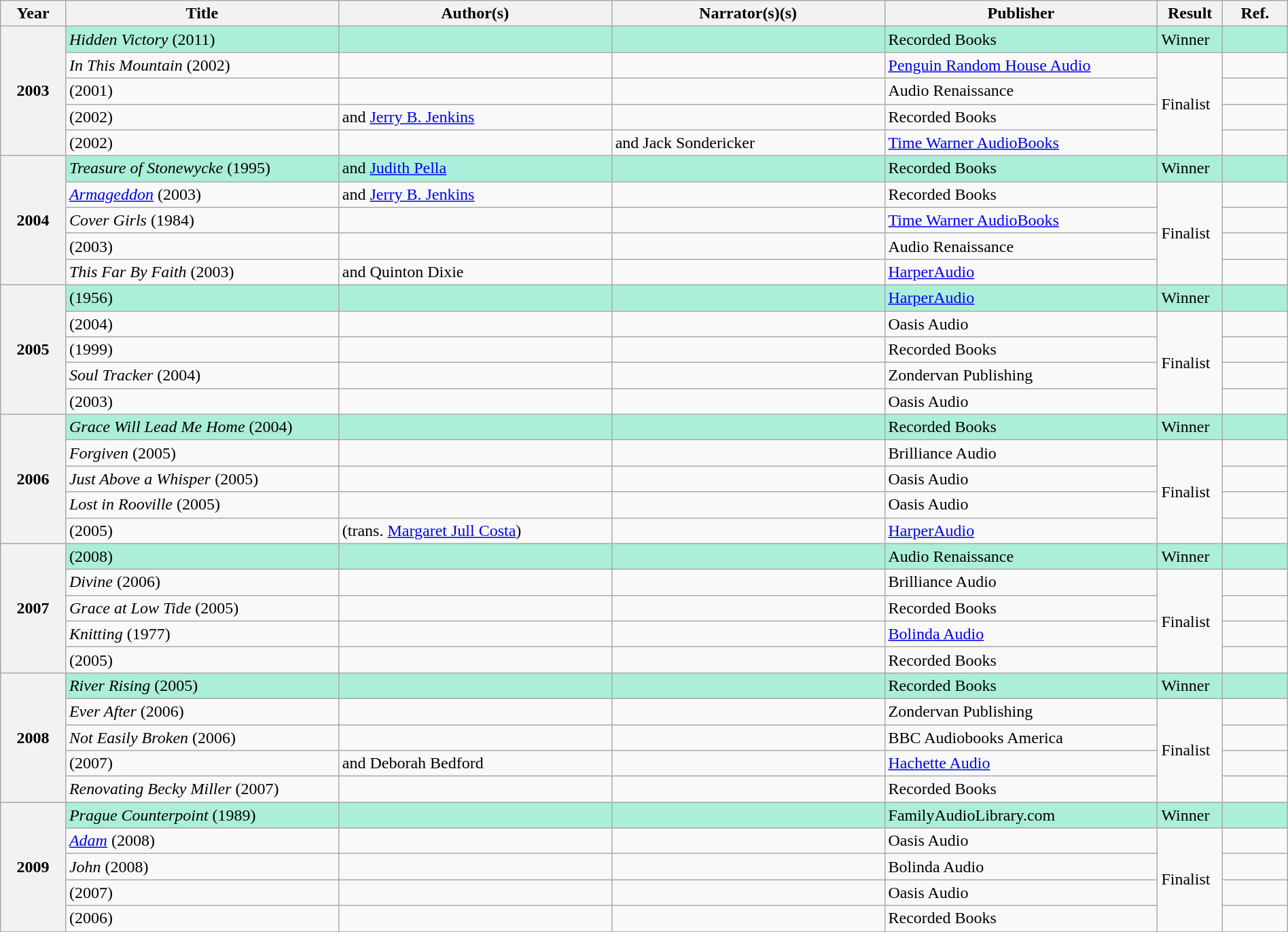<table class="wikitable sortable mw-collapsible" style="width:100%">
<tr>
<th width="5%">Year</th>
<th width="21%">Title</th>
<th width="21%">Author(s)</th>
<th width="21%">Narrator(s)(s)</th>
<th width="21%">Publisher</th>
<th width="5%">Result</th>
<th width="5%">Ref.</th>
</tr>
<tr style="background:#ABEED9">
<th rowspan="5">2003<br></th>
<td><em>Hidden Victory</em> (2011)</td>
<td></td>
<td></td>
<td>Recorded Books</td>
<td>Winner</td>
<td></td>
</tr>
<tr>
<td><em>In This Mountain</em> (2002)</td>
<td></td>
<td></td>
<td><a href='#'>Penguin Random House Audio</a></td>
<td rowspan="4">Finalist</td>
<td></td>
</tr>
<tr>
<td><em></em> (2001)</td>
<td></td>
<td></td>
<td>Audio Renaissance</td>
<td></td>
</tr>
<tr>
<td><em></em> (2002)</td>
<td> and <a href='#'>Jerry B. Jenkins</a></td>
<td></td>
<td>Recorded Books</td>
<td></td>
</tr>
<tr>
<td><em></em> (2002)</td>
<td></td>
<td> and Jack Sondericker</td>
<td><a href='#'>Time Warner AudioBooks</a></td>
<td></td>
</tr>
<tr style="background:#ABEED9">
<th rowspan="5">2004<br></th>
<td><em>Treasure of Stonewycke</em> (1995)</td>
<td> and <a href='#'>Judith Pella</a></td>
<td></td>
<td>Recorded Books</td>
<td>Winner</td>
<td></td>
</tr>
<tr>
<td><em><a href='#'>Armageddon</a></em> (2003)</td>
<td> and <a href='#'>Jerry B. Jenkins</a></td>
<td></td>
<td>Recorded Books</td>
<td rowspan="4">Finalist</td>
<td></td>
</tr>
<tr>
<td><em>Cover Girls</em> (1984)</td>
<td></td>
<td></td>
<td><a href='#'>Time Warner AudioBooks</a></td>
<td></td>
</tr>
<tr>
<td><em></em> (2003)</td>
<td></td>
<td></td>
<td>Audio Renaissance</td>
<td></td>
</tr>
<tr>
<td><em>This Far By Faith</em> (2003)</td>
<td> and Quinton Dixie</td>
<td></td>
<td><a href='#'>HarperAudio</a></td>
<td></td>
</tr>
<tr style="background:#ABEED9">
<th rowspan="5">2005<br></th>
<td><em></em> (1956)</td>
<td></td>
<td></td>
<td><a href='#'>HarperAudio</a></td>
<td>Winner</td>
<td></td>
</tr>
<tr>
<td><em></em> (2004)</td>
<td></td>
<td></td>
<td>Oasis Audio</td>
<td rowspan="4">Finalist</td>
<td></td>
</tr>
<tr>
<td><em></em>  (1999)</td>
<td></td>
<td></td>
<td>Recorded Books</td>
<td></td>
</tr>
<tr>
<td><em>Soul Tracker</em> (2004)</td>
<td></td>
<td></td>
<td>Zondervan Publishing</td>
<td></td>
</tr>
<tr>
<td><em></em> (2003)</td>
<td></td>
<td></td>
<td>Oasis Audio</td>
<td></td>
</tr>
<tr style="background:#ABEED9">
<th rowspan="5">2006<br></th>
<td><em>Grace Will Lead Me Home</em> (2004)</td>
<td></td>
<td></td>
<td>Recorded Books</td>
<td>Winner</td>
<td></td>
</tr>
<tr>
<td><em>Forgiven</em> (2005)</td>
<td></td>
<td></td>
<td>Brilliance Audio</td>
<td rowspan="4">Finalist</td>
<td></td>
</tr>
<tr>
<td><em>Just Above a Whisper</em> (2005)</td>
<td></td>
<td></td>
<td>Oasis Audio</td>
<td></td>
</tr>
<tr>
<td><em>Lost in Rooville</em> (2005)</td>
<td></td>
<td></td>
<td>Oasis Audio</td>
<td></td>
</tr>
<tr>
<td><em></em> (2005)</td>
<td> (trans. <a href='#'>Margaret Jull Costa</a>)</td>
<td></td>
<td><a href='#'>HarperAudio</a></td>
<td></td>
</tr>
<tr style="background:#ABEED9">
<th rowspan="5">2007<br></th>
<td><em></em> (2008)</td>
<td></td>
<td></td>
<td>Audio Renaissance</td>
<td>Winner</td>
<td></td>
</tr>
<tr>
<td><em>Divine</em> (2006)</td>
<td></td>
<td></td>
<td>Brilliance Audio</td>
<td rowspan="4">Finalist</td>
<td></td>
</tr>
<tr>
<td><em>Grace at Low Tide</em> (2005)</td>
<td></td>
<td></td>
<td>Recorded Books</td>
<td></td>
</tr>
<tr>
<td><em>Knitting</em> (1977)</td>
<td></td>
<td></td>
<td><a href='#'>Bolinda Audio</a></td>
<td></td>
</tr>
<tr>
<td><em></em> (2005)</td>
<td></td>
<td></td>
<td>Recorded Books</td>
<td></td>
</tr>
<tr style="background:#ABEED9">
<th rowspan="5">2008<br></th>
<td><em>River Rising</em> (2005)</td>
<td></td>
<td></td>
<td>Recorded Books</td>
<td>Winner</td>
<td></td>
</tr>
<tr>
<td><em>Ever After</em> (2006)</td>
<td></td>
<td></td>
<td>Zondervan Publishing</td>
<td rowspan="4">Finalist</td>
<td></td>
</tr>
<tr>
<td><em>Not Easily Broken</em> (2006)</td>
<td></td>
<td></td>
<td>BBC Audiobooks America</td>
<td></td>
</tr>
<tr>
<td><em></em> (2007)</td>
<td> and Deborah Bedford</td>
<td></td>
<td><a href='#'>Hachette Audio</a></td>
<td></td>
</tr>
<tr>
<td><em>Renovating Becky Miller</em> (2007)</td>
<td></td>
<td></td>
<td>Recorded Books</td>
<td></td>
</tr>
<tr style="background:#ABEED9">
<th rowspan="5">2009<br></th>
<td><em>Prague Counterpoint</em> (1989)</td>
<td></td>
<td></td>
<td>FamilyAudioLibrary.com</td>
<td>Winner</td>
<td></td>
</tr>
<tr>
<td><em><a href='#'>Adam</a></em> (2008)</td>
<td></td>
<td></td>
<td>Oasis Audio</td>
<td rowspan="4">Finalist</td>
<td></td>
</tr>
<tr>
<td><em>John</em> (2008)</td>
<td></td>
<td></td>
<td>Bolinda Audio</td>
<td></td>
</tr>
<tr>
<td><em></em> (2007)</td>
<td></td>
<td></td>
<td>Oasis Audio</td>
<td></td>
</tr>
<tr>
<td><em></em> (2006)</td>
<td></td>
<td></td>
<td>Recorded Books</td>
<td></td>
</tr>
</table>
